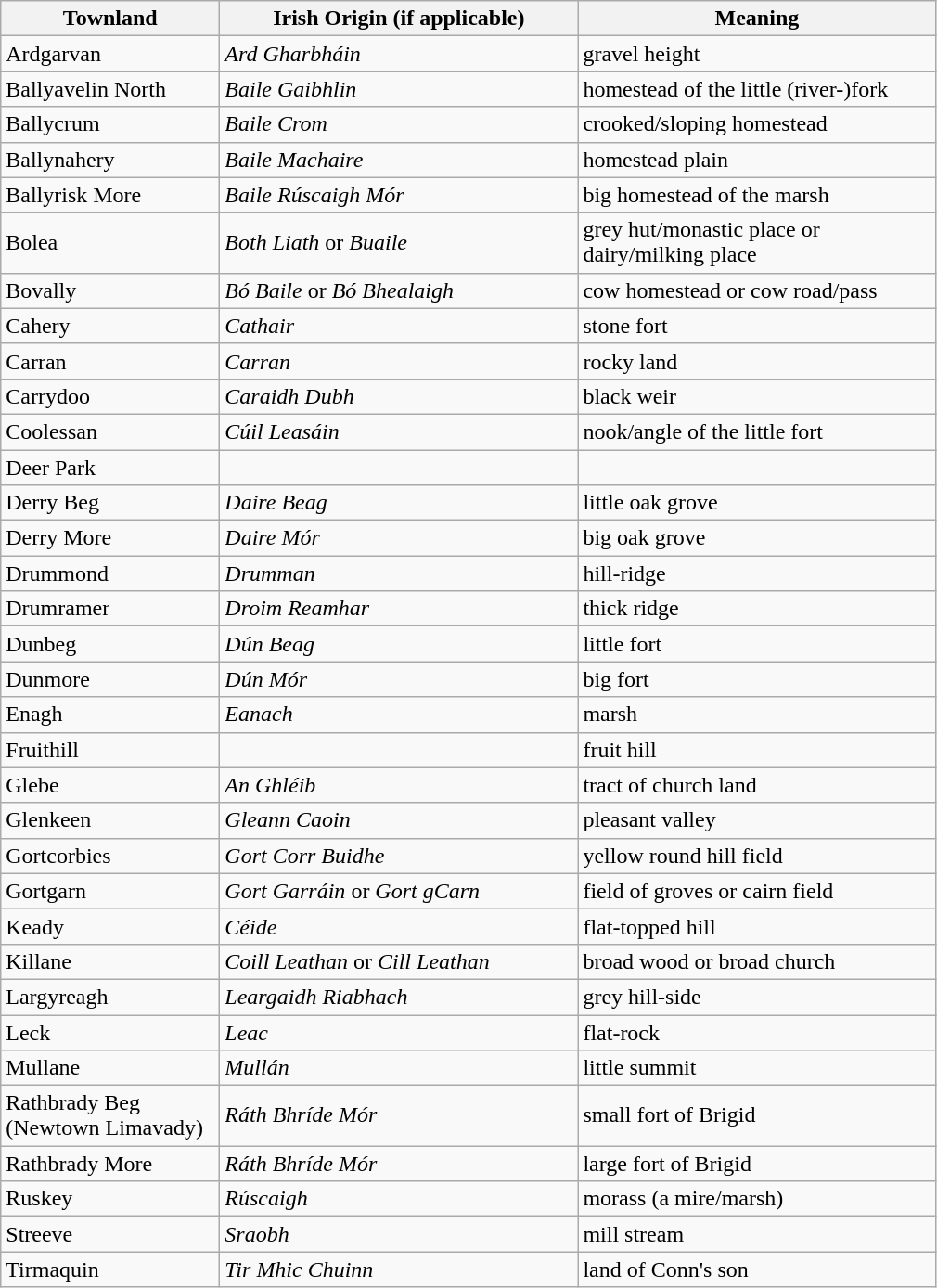<table class="wikitable" style="border:1px solid darkgray;">
<tr>
<th width="150">Townland</th>
<th width="250">Irish Origin (if applicable)</th>
<th width="250">Meaning</th>
</tr>
<tr>
<td>Ardgarvan</td>
<td><em>Ard Gharbháin</em></td>
<td>gravel height</td>
</tr>
<tr>
<td>Ballyavelin North</td>
<td><em>Baile Gaibhlin</em></td>
<td>homestead of the little (river-)fork</td>
</tr>
<tr>
<td>Ballycrum</td>
<td><em>Baile Crom</em></td>
<td>crooked/sloping homestead</td>
</tr>
<tr>
<td>Ballynahery</td>
<td><em>Baile Machaire</em></td>
<td>homestead plain</td>
</tr>
<tr>
<td>Ballyrisk More</td>
<td><em>Baile Rúscaigh Mór</em></td>
<td>big homestead of the marsh</td>
</tr>
<tr>
<td>Bolea</td>
<td><em>Both Liath</em> or <em>Buaile</em></td>
<td>grey hut/monastic place or dairy/milking place</td>
</tr>
<tr>
<td>Bovally</td>
<td><em>Bó Baile</em> or <em>Bó Bhealaigh</em></td>
<td>cow homestead or cow road/pass</td>
</tr>
<tr>
<td>Cahery</td>
<td><em>Cathair</em></td>
<td>stone fort</td>
</tr>
<tr>
<td>Carran</td>
<td><em>Carran</em></td>
<td>rocky land</td>
</tr>
<tr>
<td>Carrydoo</td>
<td><em>Caraidh Dubh</em></td>
<td>black weir</td>
</tr>
<tr>
<td>Coolessan</td>
<td><em>Cúil Leasáin</em></td>
<td>nook/angle of the little fort</td>
</tr>
<tr>
<td>Deer Park</td>
<td></td>
<td></td>
</tr>
<tr>
<td>Derry Beg</td>
<td><em>Daire Beag</em></td>
<td>little oak grove</td>
</tr>
<tr>
<td>Derry More</td>
<td><em>Daire Mór</em></td>
<td>big oak grove</td>
</tr>
<tr>
<td>Drummond</td>
<td><em>Drumman</em></td>
<td>hill-ridge</td>
</tr>
<tr>
<td>Drumramer</td>
<td><em>Droim Reamhar</em></td>
<td>thick ridge</td>
</tr>
<tr>
<td>Dunbeg</td>
<td><em>Dún Beag</em></td>
<td>little fort</td>
</tr>
<tr>
<td>Dunmore</td>
<td><em>Dún Mór</em></td>
<td>big fort</td>
</tr>
<tr>
<td>Enagh</td>
<td><em>Eanach</em></td>
<td>marsh</td>
</tr>
<tr>
<td>Fruithill</td>
<td></td>
<td>fruit hill</td>
</tr>
<tr>
<td>Glebe</td>
<td><em>An Ghléib</em></td>
<td>tract of church land</td>
</tr>
<tr>
<td>Glenkeen</td>
<td><em>Gleann Caoin</em></td>
<td>pleasant valley</td>
</tr>
<tr>
<td>Gortcorbies</td>
<td><em>Gort Corr Buidhe</em></td>
<td>yellow round hill field</td>
</tr>
<tr>
<td>Gortgarn</td>
<td><em>Gort Garráin</em> or <em>Gort gCarn</em></td>
<td>field of groves or cairn field</td>
</tr>
<tr>
<td>Keady</td>
<td><em>Céide</em></td>
<td>flat-topped hill</td>
</tr>
<tr>
<td>Killane</td>
<td><em>Coill Leathan</em> or <em>Cill Leathan</em></td>
<td>broad wood or broad church</td>
</tr>
<tr>
<td>Largyreagh</td>
<td><em>Leargaidh Riabhach</em></td>
<td>grey hill-side</td>
</tr>
<tr>
<td>Leck</td>
<td><em>Leac</em></td>
<td>flat-rock</td>
</tr>
<tr>
<td>Mullane</td>
<td><em>Mullán</em></td>
<td>little summit</td>
</tr>
<tr>
<td>Rathbrady Beg (Newtown Limavady)</td>
<td><em>Ráth Bhríde Mór</em></td>
<td>small fort of Brigid</td>
</tr>
<tr>
<td>Rathbrady More</td>
<td><em>Ráth Bhríde Mór</em></td>
<td>large fort of Brigid</td>
</tr>
<tr>
<td>Ruskey</td>
<td><em>Rúscaigh</em></td>
<td>morass (a mire/marsh)</td>
</tr>
<tr>
<td>Streeve</td>
<td><em>Sraobh</em></td>
<td>mill stream</td>
</tr>
<tr>
<td>Tirmaquin</td>
<td><em>Tir Mhic Chuinn</em></td>
<td>land of Conn's son</td>
</tr>
</table>
